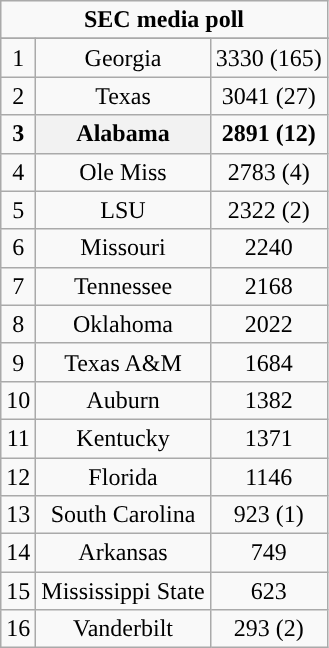<table class="wikitable" style="display: inline-table;">
<tr>
<td align="center" Colspan="3"><strong>SEC media poll</strong></td>
</tr>
<tr align="center">
</tr>
<tr align="center">
<td>1</td>
<td>Georgia</td>
<td>3330 (165)</td>
</tr>
<tr align="center">
<td>2</td>
<td>Texas</td>
<td>3041 (27)</td>
</tr>
<tr align="center">
<td><strong>3</strong></td>
<th><strong>Alabama</strong></th>
<td><strong>2891 (12)</strong></td>
</tr>
<tr align="center">
<td>4</td>
<td>Ole Miss</td>
<td>2783 (4)</td>
</tr>
<tr align="center">
<td>5</td>
<td>LSU</td>
<td>2322 (2)</td>
</tr>
<tr align="center">
<td>6</td>
<td>Missouri</td>
<td>2240</td>
</tr>
<tr align="center">
<td>7</td>
<td>Tennessee</td>
<td>2168</td>
</tr>
<tr align="center">
<td>8</td>
<td>Oklahoma</td>
<td>2022</td>
</tr>
<tr align="center">
<td>9</td>
<td>Texas A&M</td>
<td>1684</td>
</tr>
<tr align="center">
<td>10</td>
<td>Auburn</td>
<td>1382</td>
</tr>
<tr align="center">
<td>11</td>
<td>Kentucky</td>
<td>1371</td>
</tr>
<tr align="center">
<td>12</td>
<td>Florida</td>
<td>1146</td>
</tr>
<tr align="center">
<td>13</td>
<td>South Carolina</td>
<td>923 (1)</td>
</tr>
<tr align="center">
<td>14</td>
<td>Arkansas</td>
<td>749</td>
</tr>
<tr align="center">
<td>15</td>
<td>Mississippi State</td>
<td>623</td>
</tr>
<tr align="center">
<td>16</td>
<td>Vanderbilt</td>
<td>293 (2)</td>
</tr>
</table>
